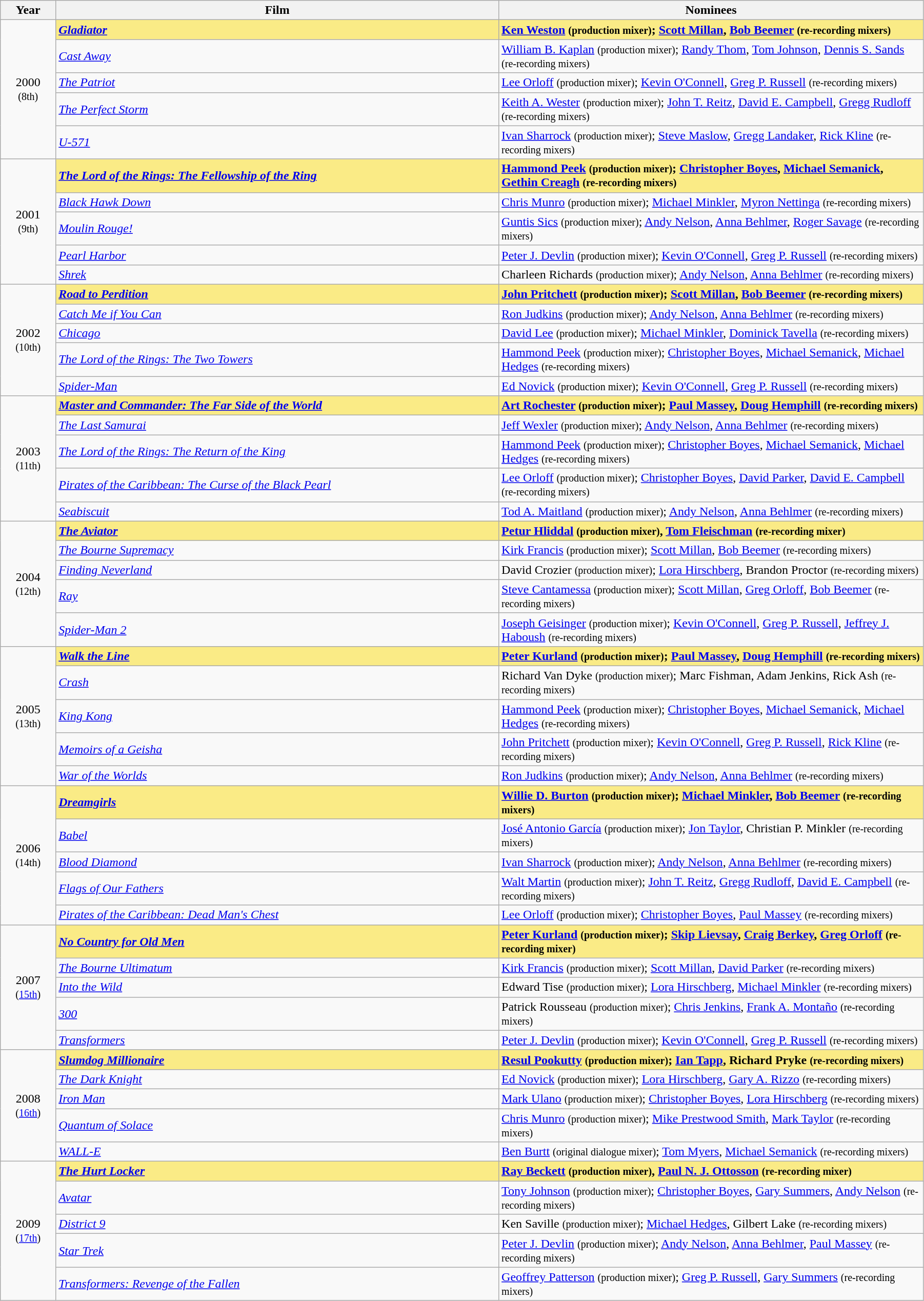<table class="wikitable" width="95%" cellpadding="5">
<tr>
<th width="6%">Year</th>
<th width="48%">Film</th>
<th width="48%">Nominees</th>
</tr>
<tr>
<td rowspan="5" style="text-align:center;">2000 <br><small>(8th)</small><br></td>
<td style="background:#FAEB86;"><strong><em><a href='#'>Gladiator</a></em></strong></td>
<td style="background:#FAEB86;"><strong><a href='#'>Ken Weston</a> <small>(production mixer)</small>; <a href='#'>Scott Millan</a>, <a href='#'>Bob Beemer</a> <small>(re-recording mixers)</small></strong></td>
</tr>
<tr>
<td><em><a href='#'>Cast Away</a></em></td>
<td><a href='#'>William B. Kaplan</a> <small>(production mixer)</small>; <a href='#'>Randy Thom</a>, <a href='#'>Tom Johnson</a>, <a href='#'>Dennis S. Sands</a> <small>(re-recording mixers)</small></td>
</tr>
<tr>
<td><em><a href='#'>The Patriot</a></em></td>
<td><a href='#'>Lee Orloff</a> <small>(production mixer)</small>; <a href='#'>Kevin O'Connell</a>, <a href='#'>Greg P. Russell</a> <small>(re-recording mixers)</small></td>
</tr>
<tr>
<td><em><a href='#'>The Perfect Storm</a></em></td>
<td><a href='#'>Keith A. Wester</a> <small>(production mixer)</small>; <a href='#'>John T. Reitz</a>, <a href='#'>David E. Campbell</a>, <a href='#'>Gregg Rudloff</a> <small>(re-recording mixers)</small></td>
</tr>
<tr>
<td><em><a href='#'>U-571</a></em></td>
<td><a href='#'>Ivan Sharrock</a> <small>(production mixer)</small>; <a href='#'>Steve Maslow</a>, <a href='#'>Gregg Landaker</a>, <a href='#'>Rick Kline</a> <small>(re-recording mixers)</small></td>
</tr>
<tr>
<td rowspan="5" style="text-align:center;">2001 <br><small>(9th)</small><br></td>
<td style="background:#FAEB86;"><strong><em><a href='#'>The Lord of the Rings: The Fellowship of the Ring</a></em></strong></td>
<td style="background:#FAEB86;"><strong><a href='#'>Hammond Peek</a> <small>(production mixer)</small>; <a href='#'>Christopher Boyes</a>, <a href='#'>Michael Semanick</a>, <a href='#'>Gethin Creagh</a> <small>(re-recording mixers)</small></strong></td>
</tr>
<tr>
<td><em><a href='#'>Black Hawk Down</a></em></td>
<td><a href='#'>Chris Munro</a> <small>(production mixer)</small>; <a href='#'>Michael Minkler</a>, <a href='#'>Myron Nettinga</a> <small>(re-recording mixers)</small></td>
</tr>
<tr>
<td><em><a href='#'>Moulin Rouge!</a></em></td>
<td><a href='#'>Guntis Sics</a> <small>(production mixer)</small>; <a href='#'>Andy Nelson</a>, <a href='#'>Anna Behlmer</a>, <a href='#'>Roger Savage</a> <small>(re-recording mixers)</small></td>
</tr>
<tr>
<td><em><a href='#'>Pearl Harbor</a></em></td>
<td><a href='#'>Peter J. Devlin</a> <small>(production mixer)</small>; <a href='#'>Kevin O'Connell</a>, <a href='#'>Greg P. Russell</a> <small>(re-recording mixers)</small></td>
</tr>
<tr>
<td><em><a href='#'>Shrek</a></em></td>
<td>Charleen Richards <small>(production mixer)</small>; <a href='#'>Andy Nelson</a>, <a href='#'>Anna Behlmer</a> <small>(re-recording mixers)</small></td>
</tr>
<tr>
<td rowspan="5" style="text-align:center;">2002 <br><small>(10th)</small><br></td>
<td style="background:#FAEB86;"><strong><em><a href='#'>Road to Perdition</a></em></strong></td>
<td style="background:#FAEB86;"><strong><a href='#'>John Pritchett</a> <small>(production mixer)</small>; <a href='#'>Scott Millan</a>, <a href='#'>Bob Beemer</a> <small>(re-recording mixers)</small></strong></td>
</tr>
<tr>
<td><em><a href='#'>Catch Me if You Can</a></em></td>
<td><a href='#'>Ron Judkins</a> <small>(production mixer)</small>; <a href='#'>Andy Nelson</a>, <a href='#'>Anna Behlmer</a> <small>(re-recording mixers)</small></td>
</tr>
<tr>
<td><em><a href='#'>Chicago</a></em></td>
<td><a href='#'>David Lee</a> <small>(production mixer)</small>; <a href='#'>Michael Minkler</a>, <a href='#'>Dominick Tavella</a> <small>(re-recording mixers)</small></td>
</tr>
<tr>
<td><em><a href='#'>The Lord of the Rings: The Two Towers</a></em></td>
<td><a href='#'>Hammond Peek</a> <small>(production mixer)</small>; <a href='#'>Christopher Boyes</a>, <a href='#'>Michael Semanick</a>, <a href='#'>Michael Hedges</a> <small>(re-recording mixers)</small></td>
</tr>
<tr>
<td><em><a href='#'>Spider-Man</a></em></td>
<td><a href='#'>Ed Novick</a> <small>(production mixer)</small>; <a href='#'>Kevin O'Connell</a>, <a href='#'>Greg P. Russell</a> <small>(re-recording mixers)</small></td>
</tr>
<tr>
<td rowspan="5" style="text-align:center;">2003 <br><small>(11th)</small><br></td>
<td style="background:#FAEB86;"><strong><em><a href='#'>Master and Commander: The Far Side of the World</a></em></strong></td>
<td style="background:#FAEB86;"><strong><a href='#'>Art Rochester</a> <small>(production mixer)</small>; <a href='#'>Paul Massey</a>, <a href='#'>Doug Hemphill</a> <small>(re-recording mixers)</small></strong></td>
</tr>
<tr>
<td><em><a href='#'>The Last Samurai</a></em></td>
<td><a href='#'>Jeff Wexler</a> <small>(production mixer)</small>; <a href='#'>Andy Nelson</a>, <a href='#'>Anna Behlmer</a> <small>(re-recording mixers)</small></td>
</tr>
<tr>
<td><em><a href='#'>The Lord of the Rings: The Return of the King</a></em></td>
<td><a href='#'>Hammond Peek</a> <small>(production mixer)</small>; <a href='#'>Christopher Boyes</a>, <a href='#'>Michael Semanick</a>, <a href='#'>Michael Hedges</a> <small>(re-recording mixers)</small></td>
</tr>
<tr>
<td><em><a href='#'>Pirates of the Caribbean: The Curse of the Black Pearl</a></em></td>
<td><a href='#'>Lee Orloff</a> <small>(production mixer)</small>; <a href='#'>Christopher Boyes</a>, <a href='#'>David Parker</a>, <a href='#'>David E. Campbell</a> <small>(re-recording mixers)</small></td>
</tr>
<tr>
<td><em><a href='#'>Seabiscuit</a></em></td>
<td><a href='#'>Tod A. Maitland</a> <small>(production mixer)</small>; <a href='#'>Andy Nelson</a>, <a href='#'>Anna Behlmer</a> <small>(re-recording mixers)</small></td>
</tr>
<tr>
<td rowspan="5" style="text-align:center;">2004 <br><small>(12th)</small><br></td>
<td style="background:#FAEB86;"><strong><em><a href='#'>The Aviator</a></em></strong></td>
<td style="background:#FAEB86;"><strong><a href='#'>Petur Hliddal</a> <small>(production mixer)</small>, <a href='#'>Tom Fleischman</a> <small>(re-recording mixer)</small></strong></td>
</tr>
<tr>
<td><em><a href='#'>The Bourne Supremacy</a></em></td>
<td><a href='#'>Kirk Francis</a> <small>(production mixer)</small>; <a href='#'>Scott Millan</a>, <a href='#'>Bob Beemer</a> <small>(re-recording mixers)</small></td>
</tr>
<tr>
<td><em><a href='#'>Finding Neverland</a></em></td>
<td>David Crozier <small>(production mixer)</small>; <a href='#'>Lora Hirschberg</a>, Brandon Proctor <small>(re-recording mixers)</small></td>
</tr>
<tr>
<td><em><a href='#'>Ray</a></em></td>
<td><a href='#'>Steve Cantamessa</a> <small>(production mixer)</small>; <a href='#'>Scott Millan</a>, <a href='#'>Greg Orloff</a>, <a href='#'>Bob Beemer</a> <small>(re-recording mixers)</small></td>
</tr>
<tr>
<td><em><a href='#'>Spider-Man 2</a></em></td>
<td><a href='#'>Joseph Geisinger</a> <small>(production mixer)</small>; <a href='#'>Kevin O'Connell</a>, <a href='#'>Greg P. Russell</a>, <a href='#'>Jeffrey J. Haboush</a> <small>(re-recording mixers)</small></td>
</tr>
<tr>
<td rowspan="5" style="text-align:center;">2005 <br><small>(13th)</small><br></td>
<td style="background:#FAEB86;"><strong><em><a href='#'>Walk the Line</a></em></strong></td>
<td style="background:#FAEB86;"><strong><a href='#'>Peter Kurland</a> <small>(production mixer)</small>; <a href='#'>Paul Massey</a>, <a href='#'>Doug Hemphill</a> <small>(re-recording mixers)</small></strong></td>
</tr>
<tr>
<td><em><a href='#'>Crash</a></em></td>
<td>Richard Van Dyke <small>(production mixer)</small>; Marc Fishman, Adam Jenkins, Rick Ash <small>(re-recording mixers)</small></td>
</tr>
<tr>
<td><em><a href='#'>King Kong</a></em></td>
<td><a href='#'>Hammond Peek</a> <small>(production mixer)</small>; <a href='#'>Christopher Boyes</a>, <a href='#'>Michael Semanick</a>, <a href='#'>Michael Hedges</a> <small>(re-recording mixers)</small></td>
</tr>
<tr>
<td><em><a href='#'>Memoirs of a Geisha</a></em></td>
<td><a href='#'>John Pritchett</a> <small>(production mixer)</small>; <a href='#'>Kevin O'Connell</a>, <a href='#'>Greg P. Russell</a>, <a href='#'>Rick Kline</a> <small>(re-recording mixers)</small></td>
</tr>
<tr>
<td><em><a href='#'>War of the Worlds</a></em></td>
<td><a href='#'>Ron Judkins</a> <small>(production mixer)</small>; <a href='#'>Andy Nelson</a>, <a href='#'>Anna Behlmer</a> <small>(re-recording mixers)</small></td>
</tr>
<tr>
<td rowspan="5" style="text-align:center;">2006 <br><small>(14th)</small><br></td>
<td style="background:#FAEB86;"><strong><em><a href='#'>Dreamgirls</a></em></strong></td>
<td style="background:#FAEB86;"><strong><a href='#'>Willie D. Burton</a> <small>(production mixer)</small>; <a href='#'>Michael Minkler</a>, <a href='#'>Bob Beemer</a> <small>(re-recording mixers)</small></strong></td>
</tr>
<tr>
<td><em><a href='#'>Babel</a></em></td>
<td><a href='#'>José Antonio García</a> <small>(production mixer)</small>; <a href='#'>Jon Taylor</a>, Christian P. Minkler <small>(re-recording mixers)</small></td>
</tr>
<tr>
<td><em><a href='#'>Blood Diamond</a></em></td>
<td><a href='#'>Ivan Sharrock</a> <small>(production mixer)</small>; <a href='#'>Andy Nelson</a>, <a href='#'>Anna Behlmer</a> <small>(re-recording mixers)</small></td>
</tr>
<tr>
<td><em><a href='#'>Flags of Our Fathers</a></em></td>
<td><a href='#'>Walt Martin</a> <small>(production mixer)</small>; <a href='#'>John T. Reitz</a>, <a href='#'>Gregg Rudloff</a>, <a href='#'>David E. Campbell</a> <small>(re-recording mixers)</small></td>
</tr>
<tr>
<td><em><a href='#'>Pirates of the Caribbean: Dead Man's Chest</a></em></td>
<td><a href='#'>Lee Orloff</a> <small>(production mixer)</small>; <a href='#'>Christopher Boyes</a>, <a href='#'>Paul Massey</a> <small>(re-recording mixers)</small></td>
</tr>
<tr>
<td rowspan="5" style="text-align:center;">2007 <br><small>(<a href='#'>15th</a>)</small><br></td>
<td style="background:#FAEB86;"><strong><em><a href='#'>No Country for Old Men</a></em></strong></td>
<td style="background:#FAEB86;"><strong><a href='#'>Peter Kurland</a> <small>(production mixer)</small>; <a href='#'>Skip Lievsay</a>, <a href='#'>Craig Berkey</a>, <a href='#'>Greg Orloff</a> <small>(re-recording mixer)</small></strong></td>
</tr>
<tr>
<td><em><a href='#'>The Bourne Ultimatum</a></em></td>
<td><a href='#'>Kirk Francis</a> <small>(production mixer)</small>; <a href='#'>Scott Millan</a>, <a href='#'>David Parker</a> <small>(re-recording mixers)</small></td>
</tr>
<tr>
<td><em><a href='#'>Into the Wild</a></em></td>
<td>Edward Tise <small>(production mixer)</small>; <a href='#'>Lora Hirschberg</a>, <a href='#'>Michael Minkler</a> <small>(re-recording mixers)</small></td>
</tr>
<tr>
<td><em><a href='#'>300</a></em></td>
<td>Patrick Rousseau <small>(production mixer)</small>; <a href='#'>Chris Jenkins</a>, <a href='#'>Frank A. Montaño</a> <small>(re-recording mixers)</small></td>
</tr>
<tr>
<td><em><a href='#'>Transformers</a></em></td>
<td><a href='#'>Peter J. Devlin</a> <small>(production mixer)</small>; <a href='#'>Kevin O'Connell</a>, <a href='#'>Greg P. Russell</a> <small>(re-recording mixers)</small></td>
</tr>
<tr>
<td rowspan="5" style="text-align:center;">2008 <br><small>(<a href='#'>16th</a>)</small><br></td>
<td style="background:#FAEB86;"><strong><em><a href='#'>Slumdog Millionaire</a></em></strong></td>
<td style="background:#FAEB86;"><strong><a href='#'>Resul Pookutty</a> <small>(production mixer)</small>; <a href='#'>Ian Tapp</a>, Richard Pryke <small>(re-recording mixers)</small></strong></td>
</tr>
<tr>
<td><em><a href='#'>The Dark Knight</a></em></td>
<td><a href='#'>Ed Novick</a> <small>(production mixer)</small>; <a href='#'>Lora Hirschberg</a>, <a href='#'>Gary A. Rizzo</a> <small>(re-recording mixers)</small></td>
</tr>
<tr>
<td><em><a href='#'>Iron Man</a></em></td>
<td><a href='#'>Mark Ulano</a> <small>(production mixer)</small>; <a href='#'>Christopher Boyes</a>, <a href='#'>Lora Hirschberg</a> <small>(re-recording mixers)</small></td>
</tr>
<tr>
<td><em><a href='#'>Quantum of Solace</a></em></td>
<td><a href='#'>Chris Munro</a> <small>(production mixer)</small>; <a href='#'>Mike Prestwood Smith</a>, <a href='#'>Mark Taylor</a> <small>(re-recording mixers)</small></td>
</tr>
<tr>
<td><em><a href='#'>WALL-E</a></em></td>
<td><a href='#'>Ben Burtt</a> <small>(original dialogue mixer)</small>; <a href='#'>Tom Myers</a>, <a href='#'>Michael Semanick</a> <small>(re-recording mixers)</small></td>
</tr>
<tr>
<td rowspan="5" style="text-align:center;">2009 <br><small>(<a href='#'>17th</a>)</small><br></td>
<td style="background:#FAEB86;"><strong><em><a href='#'>The Hurt Locker</a></em></strong></td>
<td style="background:#FAEB86;"><strong><a href='#'>Ray Beckett</a> <small>(production mixer)</small>, <a href='#'>Paul N. J. Ottosson</a> <small>(re-recording mixer)</small></strong></td>
</tr>
<tr>
<td><em><a href='#'>Avatar</a></em></td>
<td><a href='#'>Tony Johnson</a> <small>(production mixer)</small>; <a href='#'>Christopher Boyes</a>, <a href='#'>Gary Summers</a>, <a href='#'>Andy Nelson</a> <small>(re-recording mixers)</small></td>
</tr>
<tr>
<td><em><a href='#'>District 9</a></em></td>
<td>Ken Saville <small>(production mixer)</small>; <a href='#'>Michael Hedges</a>, Gilbert Lake <small>(re-recording mixers)</small></td>
</tr>
<tr>
<td><em><a href='#'>Star Trek</a></em></td>
<td><a href='#'>Peter J. Devlin</a> <small>(production mixer)</small>; <a href='#'>Andy Nelson</a>, <a href='#'>Anna Behlmer</a>, <a href='#'>Paul Massey</a> <small>(re-recording mixers)</small></td>
</tr>
<tr>
<td><em><a href='#'>Transformers: Revenge of the Fallen</a></em></td>
<td><a href='#'>Geoffrey Patterson</a> <small>(production mixer)</small>; <a href='#'>Greg P. Russell</a>, <a href='#'>Gary Summers</a> <small>(re-recording mixers)</small></td>
</tr>
</table>
